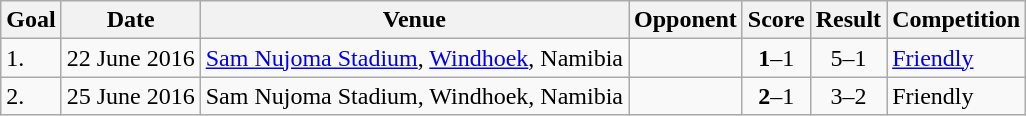<table class="wikitable plainrowheaders sortable">
<tr>
<th>Goal</th>
<th>Date</th>
<th>Venue</th>
<th>Opponent</th>
<th>Score</th>
<th>Result</th>
<th>Competition</th>
</tr>
<tr>
<td>1.</td>
<td>22 June 2016</td>
<td><a href='#'>Sam Nujoma Stadium</a>, <a href='#'>Windhoek</a>, Namibia</td>
<td></td>
<td align=center><strong>1</strong>–1</td>
<td align=center>5–1</td>
<td><a href='#'>Friendly</a></td>
</tr>
<tr>
<td>2.</td>
<td>25 June 2016</td>
<td>Sam Nujoma Stadium, Windhoek, Namibia</td>
<td></td>
<td align=center><strong>2</strong>–1</td>
<td align=center>3–2</td>
<td>Friendly</td>
</tr>
</table>
